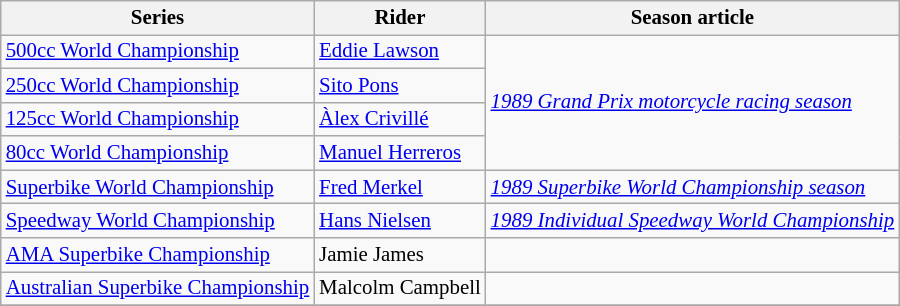<table class="wikitable" style="font-size: 87%;">
<tr>
<th>Series</th>
<th>Rider</th>
<th>Season article</th>
</tr>
<tr>
<td><a href='#'>500cc World Championship</a></td>
<td> <a href='#'>Eddie Lawson</a></td>
<td rowspan=4><em><a href='#'>1989 Grand Prix motorcycle racing season</a></em></td>
</tr>
<tr>
<td><a href='#'>250cc World Championship</a></td>
<td> <a href='#'>Sito Pons</a></td>
</tr>
<tr>
<td><a href='#'>125cc World Championship</a></td>
<td> <a href='#'>Àlex Crivillé</a></td>
</tr>
<tr>
<td><a href='#'>80cc World Championship</a></td>
<td> <a href='#'>Manuel Herreros</a></td>
</tr>
<tr>
<td><a href='#'>Superbike World Championship</a></td>
<td> <a href='#'>Fred Merkel</a></td>
<td><em><a href='#'>1989 Superbike World Championship season</a></em></td>
</tr>
<tr>
<td><a href='#'>Speedway World Championship</a></td>
<td> <a href='#'>Hans Nielsen</a></td>
<td><em><a href='#'>1989 Individual Speedway World Championship</a></em></td>
</tr>
<tr>
<td><a href='#'>AMA Superbike Championship</a></td>
<td> Jamie James</td>
<td></td>
</tr>
<tr>
<td><a href='#'>Australian Superbike Championship</a></td>
<td> Malcolm Campbell</td>
<td></td>
</tr>
<tr>
</tr>
</table>
